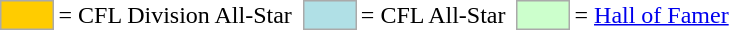<table>
<tr>
<td style="background-color:#FFCC00; border:1px solid #aaaaaa; width:2em;"></td>
<td>= CFL Division All-Star</td>
<td></td>
<td style="background-color:#B0E0E6; border:1px solid #aaaaaa; width:2em;"></td>
<td>= CFL All-Star</td>
<td></td>
<td style="background-color:#CCFFCC; border:1px solid #aaaaaa; width:2em;"></td>
<td>= <a href='#'>Hall of Famer</a></td>
</tr>
</table>
